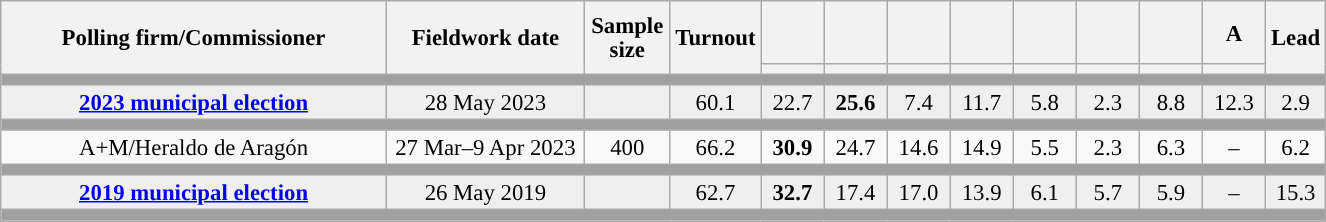<table class="wikitable collapsible collapsed" style="text-align:center; font-size:95%; line-height:16px;">
<tr style="height:42px;">
<th style="width:250px;" rowspan="2">Polling firm/Commissioner</th>
<th style="width:125px;" rowspan="2">Fieldwork date</th>
<th style="width:50px;" rowspan="2">Sample size</th>
<th style="width:45px;" rowspan="2">Turnout</th>
<th style="width:35px;"></th>
<th style="width:35px;"></th>
<th style="width:35px;"></th>
<th style="width:35px;"></th>
<th style="width:35px;"></th>
<th style="width:35px;"></th>
<th style="width:35px;"></th>
<th style="width:35px;">A</th>
<th style="width:30px;" rowspan="2">Lead</th>
</tr>
<tr>
<th style="color:inherit;background:"></th>
<th style="color:inherit;background:"></th>
<th style="color:inherit;background:"></th>
<th style="color:inherit;background:"></th>
<th style="color:inherit;background:"></th>
<th style="color:inherit;background:"></th>
<th style="color:inherit;background:"></th>
<th style="color:inherit;background:"></th>
</tr>
<tr>
<td colspan="13" style="background:#A0A0A0"></td>
</tr>
<tr style="background:#EFEFEF;">
<td><strong><a href='#'>2023 municipal election</a></strong></td>
<td>28 May 2023</td>
<td></td>
<td>60.1</td>
<td>22.7<br></td>
<td><strong>25.6</strong><br></td>
<td>7.4<br></td>
<td>11.7<br></td>
<td>5.8<br></td>
<td>2.3<br></td>
<td>8.8<br></td>
<td>12.3<br></td>
<td style="background:">2.9</td>
</tr>
<tr>
<td colspan="13" style="background:#A0A0A0"></td>
</tr>
<tr>
<td>A+M/Heraldo de Aragón</td>
<td>27 Mar–9 Apr 2023</td>
<td>400</td>
<td>66.2</td>
<td><strong>30.9</strong><br></td>
<td>24.7<br></td>
<td>14.6<br></td>
<td>14.9<br></td>
<td>5.5<br></td>
<td>2.3<br></td>
<td>6.3<br></td>
<td>–</td>
<td style="background:">6.2</td>
</tr>
<tr>
<td colspan="13" style="background:#A0A0A0"></td>
</tr>
<tr style="background:#EFEFEF;">
<td><strong><a href='#'>2019 municipal election</a></strong></td>
<td>26 May 2019</td>
<td></td>
<td>62.7</td>
<td><strong>32.7</strong><br></td>
<td>17.4<br></td>
<td>17.0<br></td>
<td>13.9<br></td>
<td>6.1<br></td>
<td>5.7<br></td>
<td>5.9<br></td>
<td>–</td>
<td style="background:">15.3</td>
</tr>
<tr>
<td colspan="13" style="background:#A0A0A0"></td>
</tr>
</table>
